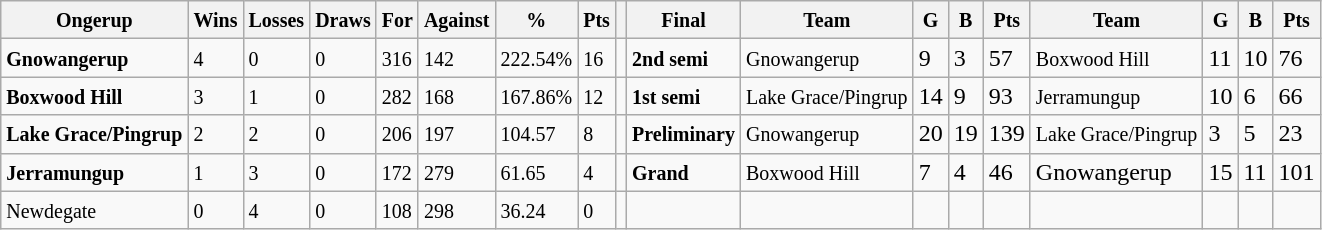<table class="wikitable">
<tr>
<th><small>Ongerup</small></th>
<th><small>Wins</small></th>
<th><small>Losses</small></th>
<th><small>Draws</small></th>
<th><small>For</small></th>
<th><small>Against</small></th>
<th><small>%</small></th>
<th><small>Pts</small></th>
<th></th>
<th><small>Final</small></th>
<th><small>Team</small></th>
<th><small>G</small></th>
<th><small>B</small></th>
<th><small>Pts</small></th>
<th><small>Team</small></th>
<th><small>G</small></th>
<th><small>B</small></th>
<th><small>Pts</small></th>
</tr>
<tr>
<td><strong><small>Gnowangerup</small></strong></td>
<td><small>4</small></td>
<td><small>0</small></td>
<td><small>0</small></td>
<td><small>316</small></td>
<td><small>142</small></td>
<td><small>222.54%</small></td>
<td><small>16</small></td>
<td></td>
<td><small><strong>2nd semi</strong></small></td>
<td><small>Gnowangerup</small></td>
<td>9</td>
<td>3</td>
<td>57</td>
<td><small>Boxwood Hill</small></td>
<td>11</td>
<td>10</td>
<td>76</td>
</tr>
<tr>
<td><strong><small>Boxwood Hill</small></strong></td>
<td><small>3</small></td>
<td><small>1</small></td>
<td><small>0</small></td>
<td><small>282</small></td>
<td><small>168</small></td>
<td><small>167.86%</small></td>
<td><small>12</small></td>
<td></td>
<td><small><strong>1st semi</strong></small></td>
<td><small>Lake Grace/Pingrup</small></td>
<td>14</td>
<td>9</td>
<td>93</td>
<td><small>Jerramungup</small></td>
<td>10</td>
<td>6</td>
<td>66</td>
</tr>
<tr>
<td><strong><small>Lake Grace/Pingrup</small></strong></td>
<td><small>2</small></td>
<td><small>2</small></td>
<td><small>0</small></td>
<td><small>206</small></td>
<td><small>197</small></td>
<td><small>104.57</small></td>
<td><small>8</small></td>
<td></td>
<td><small><strong>Preliminary</strong></small></td>
<td><small>Gnowangerup</small></td>
<td>20</td>
<td>19</td>
<td>139</td>
<td><small>Lake Grace/Pingrup</small></td>
<td>3</td>
<td>5</td>
<td>23</td>
</tr>
<tr>
<td><strong><small>Jerramungup</small></strong></td>
<td><small>1</small></td>
<td><small>3</small></td>
<td><small>0</small></td>
<td><small>172</small></td>
<td><small>279</small></td>
<td><small>61.65</small></td>
<td><small>4</small></td>
<td></td>
<td><small><strong>Grand</strong></small></td>
<td><small>Boxwood Hill</small></td>
<td>7</td>
<td>4</td>
<td>46</td>
<td>Gnowangerup</td>
<td>15</td>
<td>11</td>
<td>101</td>
</tr>
<tr>
<td><small>Newdegate</small></td>
<td><small>0</small></td>
<td><small>4</small></td>
<td><small>0</small></td>
<td><small>108</small></td>
<td><small>298</small></td>
<td><small>36.24</small></td>
<td><small>0</small></td>
<td></td>
<td></td>
<td></td>
<td></td>
<td></td>
<td></td>
<td></td>
<td></td>
<td></td>
<td></td>
</tr>
</table>
